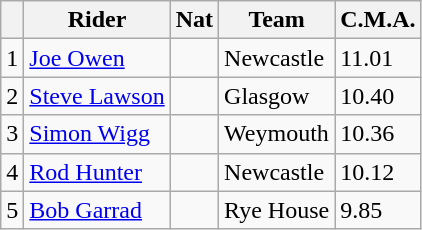<table class=wikitable>
<tr>
<th></th>
<th>Rider</th>
<th>Nat</th>
<th>Team</th>
<th>C.M.A.</th>
</tr>
<tr>
<td align="center">1</td>
<td><a href='#'>Joe Owen</a></td>
<td></td>
<td>Newcastle</td>
<td>11.01</td>
</tr>
<tr>
<td align="center">2</td>
<td><a href='#'>Steve Lawson</a></td>
<td></td>
<td>Glasgow</td>
<td>10.40</td>
</tr>
<tr>
<td align="center">3</td>
<td><a href='#'>Simon Wigg</a></td>
<td></td>
<td>Weymouth</td>
<td>10.36</td>
</tr>
<tr>
<td align="center">4</td>
<td><a href='#'>Rod Hunter</a></td>
<td></td>
<td>Newcastle</td>
<td>10.12</td>
</tr>
<tr>
<td align="center">5</td>
<td><a href='#'>Bob Garrad</a></td>
<td></td>
<td>Rye House</td>
<td>9.85</td>
</tr>
</table>
